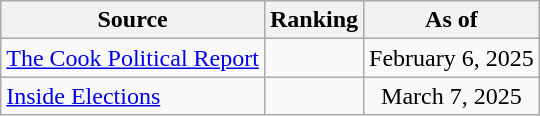<table class="wikitable" style="text-align:center">
<tr>
<th>Source</th>
<th>Ranking</th>
<th>As of</th>
</tr>
<tr>
<td align=left><a href='#'>The Cook Political Report</a></td>
<td></td>
<td>February 6, 2025</td>
</tr>
<tr>
<td align=left><a href='#'>Inside Elections</a></td>
<td></td>
<td>March 7, 2025</td>
</tr>
</table>
